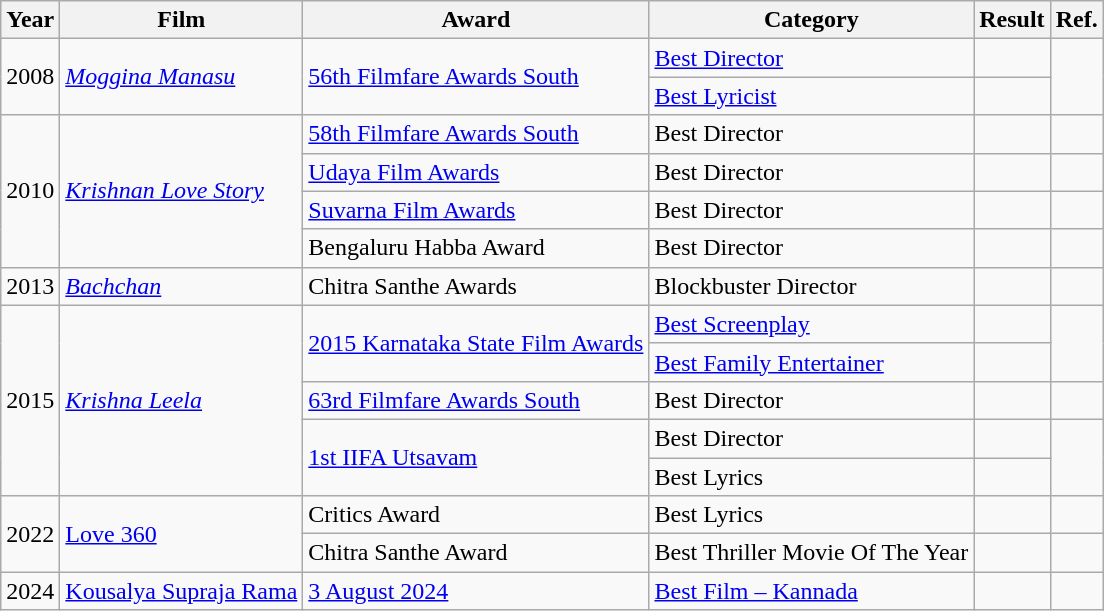<table class="wikitable">
<tr>
<th>Year</th>
<th>Film</th>
<th>Award</th>
<th>Category</th>
<th>Result</th>
<th>Ref.</th>
</tr>
<tr>
<td rowspan=2>2008</td>
<td rowspan=2><em><a href='#'>Moggina Manasu</a></em></td>
<td rowspan=2><a href='#'>56th Filmfare Awards South</a></td>
<td><a href='#'>Best Director</a></td>
<td></td>
<td rowspan=2></td>
</tr>
<tr>
<td><a href='#'>Best Lyricist</a></td>
<td></td>
</tr>
<tr>
<td rowspan=4>2010</td>
<td rowspan=4><em><a href='#'>Krishnan Love Story</a></em></td>
<td><a href='#'>58th Filmfare Awards South</a></td>
<td>Best Director</td>
<td></td>
<td></td>
</tr>
<tr>
<td><a href='#'>Udaya Film Awards</a></td>
<td>Best Director</td>
<td></td>
<td></td>
</tr>
<tr>
<td><a href='#'>Suvarna Film Awards</a></td>
<td>Best Director</td>
<td></td>
<td></td>
</tr>
<tr>
<td>Bengaluru Habba Award</td>
<td>Best Director</td>
<td></td>
<td></td>
</tr>
<tr>
<td>2013</td>
<td><em><a href='#'>Bachchan</a></em></td>
<td>Chitra Santhe Awards</td>
<td>Blockbuster Director</td>
<td></td>
<td></td>
</tr>
<tr>
<td rowspan="5">2015</td>
<td rowspan="5"><em><a href='#'>Krishna Leela</a></em></td>
<td rowspan=2><a href='#'>2015 Karnataka State Film Awards</a></td>
<td><a href='#'>Best Screenplay</a></td>
<td></td>
<td rowspan=2></td>
</tr>
<tr>
<td><a href='#'>Best Family Entertainer</a></td>
<td></td>
</tr>
<tr>
<td><a href='#'>63rd Filmfare Awards South</a></td>
<td>Best Director</td>
<td></td>
<td></td>
</tr>
<tr>
<td rowspan=2><a href='#'>1st IIFA Utsavam</a></td>
<td>Best Director</td>
<td></td>
<td rowspan=2><br></td>
</tr>
<tr>
<td>Best Lyrics</td>
<td></td>
</tr>
<tr>
<td rowspan="2">2022</td>
<td rowspan="2"><a href='#'>Love 360</a></td>
<td>Critics Award</td>
<td>Best Lyrics</td>
<td></td>
<td></td>
</tr>
<tr>
<td>Chitra Santhe Award</td>
<td>Best Thriller Movie Of The Year</td>
<td></td>
<td></td>
</tr>
<tr>
<td>2024</td>
<td><a href='#'>Kousalya Supraja Rama</a></td>
<td><a href='#'>3 August 2024</a></td>
<td><a href='#'>Best Film – Kannada</a></td>
<td></td>
<td></td>
</tr>
</table>
